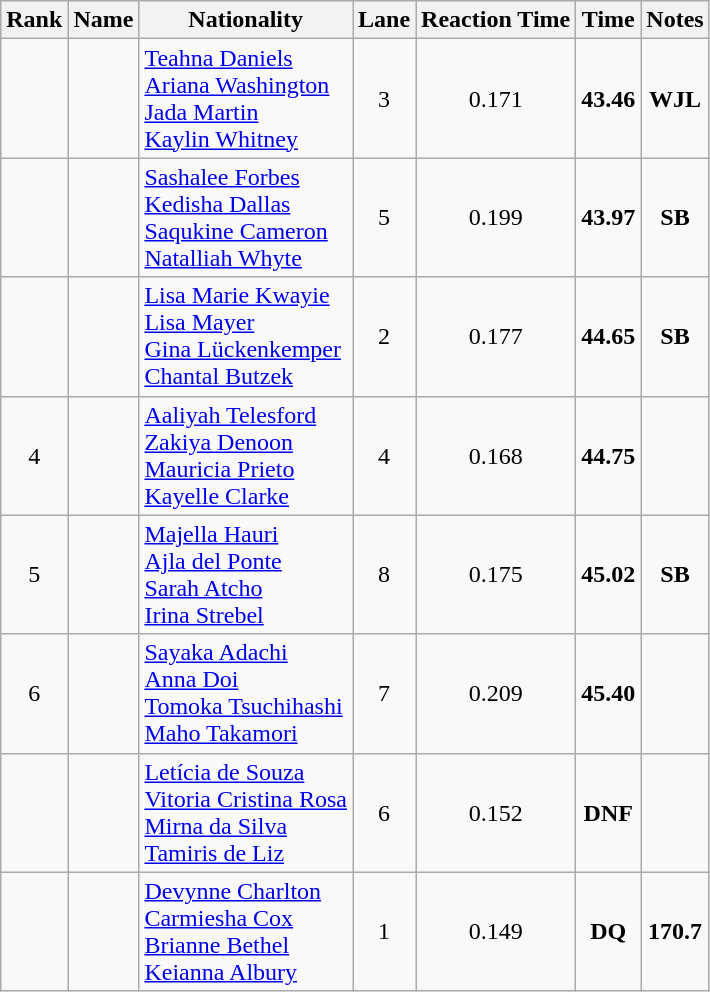<table class="wikitable sortable" style="text-align:center">
<tr>
<th>Rank</th>
<th>Name</th>
<th>Nationality</th>
<th>Lane</th>
<th>Reaction Time</th>
<th>Time</th>
<th>Notes</th>
</tr>
<tr>
<td></td>
<td align=left></td>
<td align=left><a href='#'>Teahna Daniels</a><br><a href='#'>Ariana Washington</a><br><a href='#'>Jada Martin</a><br><a href='#'>Kaylin Whitney</a></td>
<td>3</td>
<td>0.171</td>
<td><strong>43.46</strong></td>
<td><strong>WJL</strong></td>
</tr>
<tr>
<td></td>
<td align=left></td>
<td align=left><a href='#'>Sashalee Forbes</a><br><a href='#'>Kedisha Dallas</a><br><a href='#'>Saqukine Cameron</a><br><a href='#'>Natalliah Whyte</a></td>
<td>5</td>
<td>0.199</td>
<td><strong>43.97</strong></td>
<td><strong>SB</strong></td>
</tr>
<tr>
<td></td>
<td align=left></td>
<td align=left><a href='#'>Lisa Marie Kwayie</a><br><a href='#'>Lisa Mayer</a><br><a href='#'>Gina Lückenkemper</a><br><a href='#'>Chantal Butzek</a></td>
<td>2</td>
<td>0.177</td>
<td><strong>44.65</strong></td>
<td><strong>SB</strong></td>
</tr>
<tr>
<td>4</td>
<td align=left></td>
<td align=left><a href='#'>Aaliyah Telesford</a><br><a href='#'>Zakiya Denoon</a><br><a href='#'>Mauricia Prieto</a><br><a href='#'>Kayelle Clarke</a></td>
<td>4</td>
<td>0.168</td>
<td><strong>44.75</strong></td>
<td></td>
</tr>
<tr>
<td>5</td>
<td align=left></td>
<td align=left><a href='#'>Majella Hauri</a><br><a href='#'>Ajla del Ponte</a><br><a href='#'>Sarah Atcho</a><br><a href='#'>Irina Strebel</a></td>
<td>8</td>
<td>0.175</td>
<td><strong>45.02</strong></td>
<td><strong>SB</strong></td>
</tr>
<tr>
<td>6</td>
<td align=left></td>
<td align=left><a href='#'>Sayaka Adachi</a><br><a href='#'>Anna Doi</a><br><a href='#'>Tomoka Tsuchihashi</a><br><a href='#'>Maho Takamori</a></td>
<td>7</td>
<td>0.209</td>
<td><strong>45.40</strong></td>
<td></td>
</tr>
<tr>
<td></td>
<td align=left></td>
<td align=left><a href='#'>Letícia de Souza</a><br><a href='#'>Vitoria Cristina Rosa</a><br><a href='#'>Mirna da Silva</a><br><a href='#'>Tamiris de Liz</a></td>
<td>6</td>
<td>0.152</td>
<td><strong>DNF</strong></td>
<td></td>
</tr>
<tr>
<td></td>
<td align=left></td>
<td align=left><a href='#'>Devynne Charlton</a><br><a href='#'>Carmiesha Cox</a><br><a href='#'>Brianne Bethel</a><br><a href='#'>Keianna Albury</a></td>
<td>1</td>
<td>0.149</td>
<td><strong>DQ</strong></td>
<td><strong>170.7</strong></td>
</tr>
</table>
